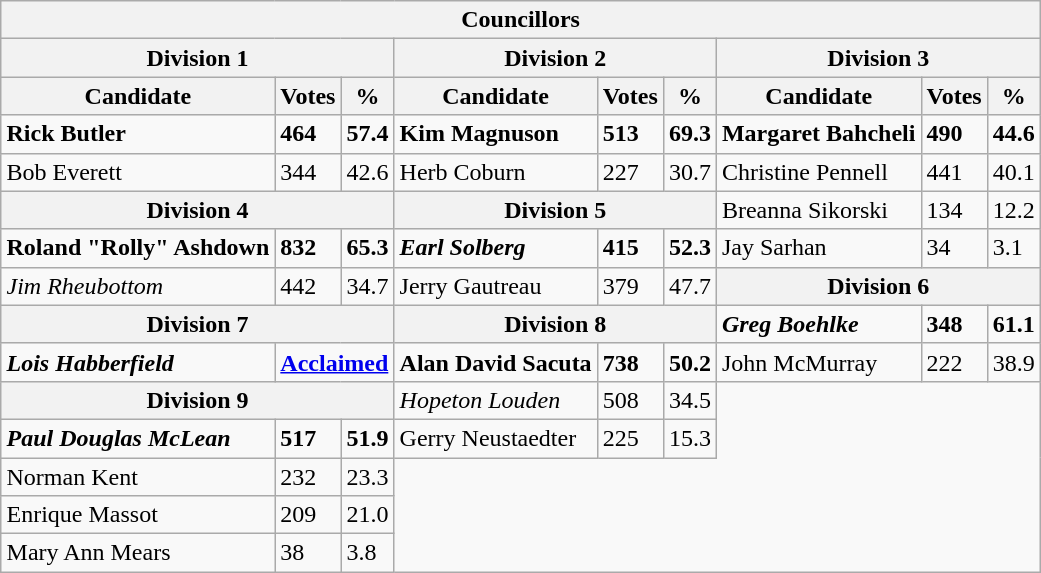<table class="wikitable collapsible collapsed" align="right">
<tr>
<th colspan=9>Councillors</th>
</tr>
<tr>
<th colspan=3>Division 1</th>
<th colspan=3>Division 2</th>
<th colspan=3>Division 3</th>
</tr>
<tr>
<th>Candidate</th>
<th>Votes</th>
<th>%</th>
<th>Candidate</th>
<th>Votes</th>
<th>%</th>
<th>Candidate</th>
<th>Votes</th>
<th>%</th>
</tr>
<tr>
<td><strong>Rick Butler</strong></td>
<td><strong>464</strong></td>
<td><strong>57.4</strong></td>
<td><strong>Kim Magnuson</strong></td>
<td><strong>513</strong></td>
<td><strong>69.3</strong></td>
<td><strong>Margaret Bahcheli</strong></td>
<td><strong>490</strong></td>
<td><strong>44.6</strong></td>
</tr>
<tr>
<td>Bob Everett</td>
<td>344</td>
<td>42.6</td>
<td>Herb Coburn</td>
<td>227</td>
<td>30.7</td>
<td>Christine Pennell</td>
<td>441</td>
<td>40.1</td>
</tr>
<tr>
<th colspan=3>Division 4</th>
<th colspan=3>Division 5</th>
<td>Breanna Sikorski</td>
<td>134</td>
<td>12.2</td>
</tr>
<tr>
<td><strong>Roland "Rolly" Ashdown</strong></td>
<td><strong>832</strong></td>
<td><strong>65.3</strong></td>
<td><strong><em>Earl Solberg</em></strong></td>
<td><strong>415</strong></td>
<td><strong>52.3</strong></td>
<td>Jay Sarhan</td>
<td>34</td>
<td>3.1</td>
</tr>
<tr>
<td><em>Jim Rheubottom</em></td>
<td>442</td>
<td>34.7</td>
<td>Jerry Gautreau</td>
<td>379</td>
<td>47.7</td>
<th colspan=3>Division 6</th>
</tr>
<tr>
<th colspan=3>Division 7</th>
<th colspan=3>Division 8</th>
<td><strong><em>Greg Boehlke</em></strong></td>
<td><strong>348</strong></td>
<td><strong>61.1</strong></td>
</tr>
<tr>
<td><strong><em>Lois Habberfield</em></strong></td>
<td colspan=2><strong><a href='#'>Acclaimed</a></strong></td>
<td><strong>Alan David Sacuta</strong></td>
<td><strong>738</strong></td>
<td><strong>50.2</strong></td>
<td>John McMurray</td>
<td>222</td>
<td>38.9</td>
</tr>
<tr>
<th colspan=3>Division 9</th>
<td><em>Hopeton Louden</em></td>
<td>508</td>
<td>34.5</td>
</tr>
<tr>
<td><strong><em>Paul Douglas McLean</em></strong></td>
<td><strong>517</strong></td>
<td><strong>51.9</strong></td>
<td>Gerry Neustaedter</td>
<td>225</td>
<td>15.3</td>
</tr>
<tr>
<td>Norman Kent</td>
<td>232</td>
<td>23.3</td>
</tr>
<tr>
<td>Enrique Massot</td>
<td>209</td>
<td>21.0</td>
</tr>
<tr>
<td>Mary Ann Mears</td>
<td>38</td>
<td>3.8</td>
</tr>
</table>
